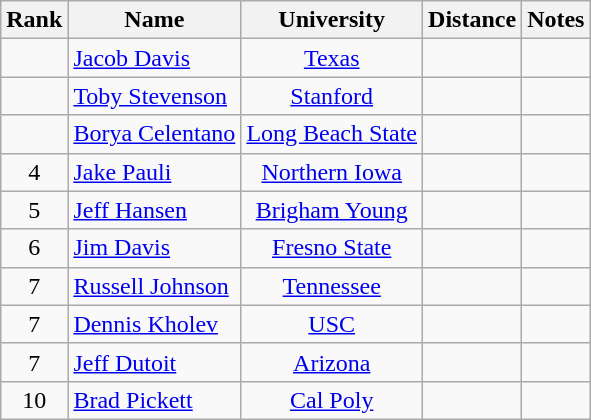<table class="wikitable sortable" style="text-align:center">
<tr>
<th>Rank</th>
<th>Name</th>
<th>University</th>
<th>Distance</th>
<th>Notes</th>
</tr>
<tr>
<td></td>
<td align=left><a href='#'>Jacob Davis</a></td>
<td><a href='#'>Texas</a></td>
<td></td>
<td></td>
</tr>
<tr>
<td></td>
<td align=left><a href='#'>Toby Stevenson</a></td>
<td><a href='#'>Stanford</a></td>
<td></td>
<td></td>
</tr>
<tr>
<td></td>
<td align=left><a href='#'>Borya Celentano</a></td>
<td><a href='#'>Long Beach State</a></td>
<td></td>
<td></td>
</tr>
<tr>
<td>4</td>
<td align=left><a href='#'>Jake Pauli</a></td>
<td><a href='#'>Northern Iowa</a></td>
<td></td>
<td></td>
</tr>
<tr>
<td>5</td>
<td align=left><a href='#'>Jeff Hansen</a></td>
<td><a href='#'>Brigham Young</a></td>
<td></td>
<td></td>
</tr>
<tr>
<td>6</td>
<td align=left><a href='#'>Jim Davis</a></td>
<td><a href='#'>Fresno State</a></td>
<td></td>
<td></td>
</tr>
<tr>
<td>7</td>
<td align=left><a href='#'>Russell Johnson</a></td>
<td><a href='#'>Tennessee</a></td>
<td></td>
<td></td>
</tr>
<tr>
<td>7</td>
<td align=left><a href='#'>Dennis Kholev</a></td>
<td><a href='#'>USC</a></td>
<td></td>
<td></td>
</tr>
<tr>
<td>7</td>
<td align=left><a href='#'>Jeff Dutoit</a></td>
<td><a href='#'>Arizona</a></td>
<td></td>
<td></td>
</tr>
<tr>
<td>10</td>
<td align=left><a href='#'>Brad Pickett</a></td>
<td><a href='#'>Cal Poly</a></td>
<td></td>
<td></td>
</tr>
</table>
